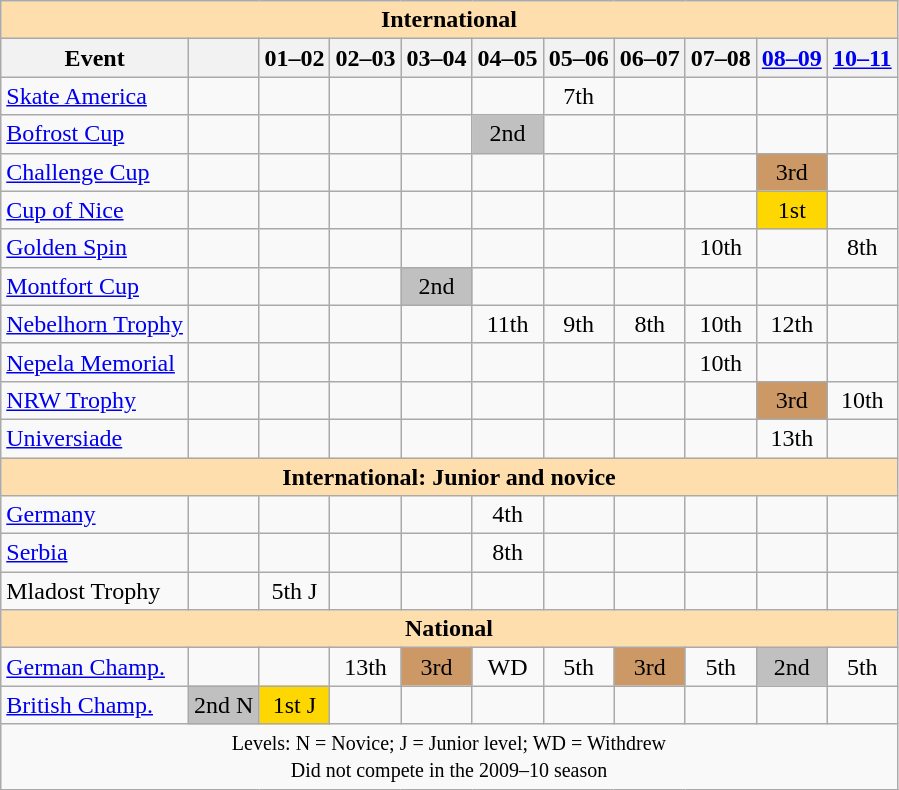<table class="wikitable" style="text-align:center">
<tr>
<th style="background-color: #ffdead; " colspan=11 align=center>International</th>
</tr>
<tr>
<th>Event</th>
<th> <br> </th>
<th>01–02 <br> </th>
<th>02–03 <br> </th>
<th>03–04 <br> </th>
<th>04–05 <br> </th>
<th>05–06 <br> </th>
<th>06–07 <br> </th>
<th>07–08 <br> </th>
<th><a href='#'>08–09</a> <br> </th>
<th><a href='#'>10–11</a> <br> </th>
</tr>
<tr>
<td align=left> <a href='#'>Skate America</a></td>
<td></td>
<td></td>
<td></td>
<td></td>
<td></td>
<td>7th</td>
<td></td>
<td></td>
<td></td>
<td></td>
</tr>
<tr>
<td align=left><a href='#'>Bofrost Cup</a></td>
<td></td>
<td></td>
<td></td>
<td></td>
<td bgcolor=silver>2nd</td>
<td></td>
<td></td>
<td></td>
<td></td>
<td></td>
</tr>
<tr>
<td align=left><a href='#'>Challenge Cup</a></td>
<td></td>
<td></td>
<td></td>
<td></td>
<td></td>
<td></td>
<td></td>
<td></td>
<td bgcolor=cc9966>3rd</td>
<td></td>
</tr>
<tr>
<td align=left><a href='#'>Cup of Nice</a></td>
<td></td>
<td></td>
<td></td>
<td></td>
<td></td>
<td></td>
<td></td>
<td></td>
<td bgcolor=gold>1st</td>
<td></td>
</tr>
<tr>
<td align=left><a href='#'>Golden Spin</a></td>
<td></td>
<td></td>
<td></td>
<td></td>
<td></td>
<td></td>
<td></td>
<td>10th</td>
<td></td>
<td>8th</td>
</tr>
<tr>
<td align=left><a href='#'>Montfort Cup</a></td>
<td></td>
<td></td>
<td></td>
<td bgcolor=silver>2nd</td>
<td></td>
<td></td>
<td></td>
<td></td>
<td></td>
<td></td>
</tr>
<tr>
<td align=left><a href='#'>Nebelhorn Trophy</a></td>
<td></td>
<td></td>
<td></td>
<td></td>
<td>11th</td>
<td>9th</td>
<td>8th</td>
<td>10th</td>
<td>12th</td>
<td></td>
</tr>
<tr>
<td align=left><a href='#'>Nepela Memorial</a></td>
<td></td>
<td></td>
<td></td>
<td></td>
<td></td>
<td></td>
<td></td>
<td>10th</td>
<td></td>
<td></td>
</tr>
<tr>
<td align=left><a href='#'>NRW Trophy</a></td>
<td></td>
<td></td>
<td></td>
<td></td>
<td></td>
<td></td>
<td></td>
<td></td>
<td bgcolor=cc9966>3rd</td>
<td>10th</td>
</tr>
<tr>
<td align=left><a href='#'>Universiade</a></td>
<td></td>
<td></td>
<td></td>
<td></td>
<td></td>
<td></td>
<td></td>
<td></td>
<td>13th</td>
<td></td>
</tr>
<tr>
<th style="background-color: #ffdead; " colspan=11 align=center>International: Junior and novice</th>
</tr>
<tr>
<td align=left> <a href='#'>Germany</a></td>
<td></td>
<td></td>
<td></td>
<td></td>
<td>4th</td>
<td></td>
<td></td>
<td></td>
<td></td>
<td></td>
</tr>
<tr>
<td align=left> <a href='#'>Serbia</a></td>
<td></td>
<td></td>
<td></td>
<td></td>
<td>8th</td>
<td></td>
<td></td>
<td></td>
<td></td>
<td></td>
</tr>
<tr>
<td align=left>Mladost Trophy</td>
<td></td>
<td>5th J</td>
<td></td>
<td></td>
<td></td>
<td></td>
<td></td>
<td></td>
<td></td>
<td></td>
</tr>
<tr>
<th style="background-color: #ffdead; " colspan=11 align=center>National</th>
</tr>
<tr>
<td align=left><a href='#'>German Champ.</a></td>
<td></td>
<td></td>
<td>13th</td>
<td bgcolor=cc9966>3rd</td>
<td>WD</td>
<td>5th</td>
<td bgcolor=cc9966>3rd</td>
<td>5th</td>
<td bgcolor=silver>2nd</td>
<td>5th</td>
</tr>
<tr>
<td align=left><a href='#'>British Champ.</a></td>
<td bgcolor=silver>2nd N</td>
<td bgcolor=gold>1st J</td>
<td></td>
<td></td>
<td></td>
<td></td>
<td></td>
<td></td>
<td></td>
<td></td>
</tr>
<tr>
<td colspan=11 align=center><small> Levels: N = Novice; J = Junior level; WD = Withdrew <br> Did not compete in the 2009–10 season </small></td>
</tr>
</table>
